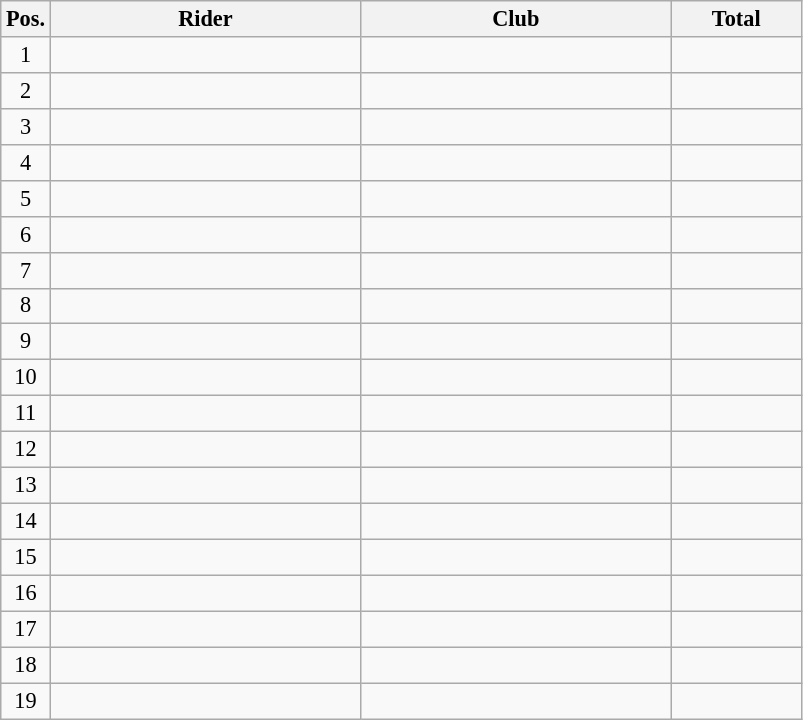<table class=wikitable style="font-size:93%;">
<tr>
<th width=25px>Pos.</th>
<th width=200px>Rider</th>
<th width=200px>Club</th>
<th width=80px>Total</th>
</tr>
<tr align=center>
<td>1</td>
<td align=left></td>
<td></td>
<td></td>
</tr>
<tr align=center>
<td>2</td>
<td align=left></td>
<td></td>
<td></td>
</tr>
<tr align=center>
<td>3</td>
<td align=left></td>
<td></td>
<td></td>
</tr>
<tr align=center>
<td>4</td>
<td align=left></td>
<td></td>
<td></td>
</tr>
<tr align=center>
<td>5</td>
<td align=left></td>
<td></td>
<td></td>
</tr>
<tr align=center>
<td>6</td>
<td align=left></td>
<td></td>
<td></td>
</tr>
<tr align=center>
<td>7</td>
<td align=left></td>
<td></td>
<td></td>
</tr>
<tr align=center>
<td>8</td>
<td align=left></td>
<td></td>
<td></td>
</tr>
<tr align=center>
<td>9</td>
<td align=left></td>
<td></td>
<td></td>
</tr>
<tr align=center>
<td>10</td>
<td align=left></td>
<td></td>
<td></td>
</tr>
<tr align=center>
<td>11</td>
<td align=left></td>
<td></td>
<td></td>
</tr>
<tr align=center>
<td>12</td>
<td align=left></td>
<td></td>
<td></td>
</tr>
<tr align=center>
<td>13</td>
<td align=left></td>
<td></td>
<td></td>
</tr>
<tr align=center>
<td>14</td>
<td align=left></td>
<td></td>
<td></td>
</tr>
<tr align=center>
<td>15</td>
<td align=left></td>
<td></td>
<td></td>
</tr>
<tr align=center>
<td>16</td>
<td align=left></td>
<td></td>
<td></td>
</tr>
<tr align=center>
<td>17</td>
<td align=left></td>
<td></td>
<td></td>
</tr>
<tr align=center>
<td>18</td>
<td align=left></td>
<td></td>
<td></td>
</tr>
<tr align=center>
<td>19</td>
<td align=left></td>
<td></td>
<td></td>
</tr>
</table>
